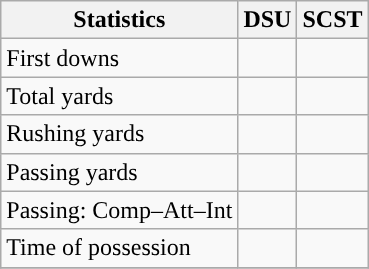<table class="wikitable" style="float: left;">
<tr>
<th>Statistics</th>
<th>DSU</th>
<th>SCST</th>
</tr>
<tr>
<td>First downs</td>
<td></td>
<td></td>
</tr>
<tr>
<td>Total yards</td>
<td></td>
<td></td>
</tr>
<tr>
<td>Rushing yards</td>
<td></td>
<td></td>
</tr>
<tr>
<td>Passing yards</td>
<td></td>
<td></td>
</tr>
<tr>
<td>Passing: Comp–Att–Int</td>
<td></td>
<td></td>
</tr>
<tr>
<td>Time of possession</td>
<td></td>
<td></td>
</tr>
<tr>
</tr>
</table>
